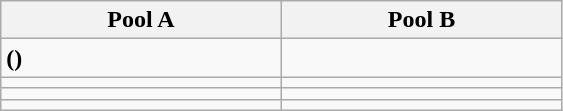<table class="wikitable" width=375>
<tr>
<th width=50%>Pool A</th>
<th width=50%>Pool B</th>
</tr>
<tr>
<td><strong></strong> <strong>()</strong></td>
<td><em></em></td>
</tr>
<tr>
<td><strong></strong></td>
<td></td>
</tr>
<tr>
<td></td>
<td><strong></strong></td>
</tr>
<tr>
<td></td>
<td></td>
</tr>
</table>
